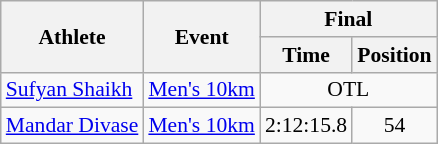<table class="wikitable" border="1" style="font-size:90%">
<tr>
<th rowspan=2>Athlete</th>
<th rowspan=2>Event</th>
<th colspan=2>Final</th>
</tr>
<tr>
<th>Time</th>
<th>Position</th>
</tr>
<tr>
<td rowspan=1><a href='#'>Sufyan Shaikh</a></td>
<td><a href='#'>Men's 10km</a></td>
<td align=center colspan=2>OTL</td>
</tr>
<tr>
<td rowspan=1><a href='#'>Mandar Divase</a></td>
<td><a href='#'>Men's 10km</a></td>
<td align=center>2:12:15.8</td>
<td align=center>54</td>
</tr>
</table>
